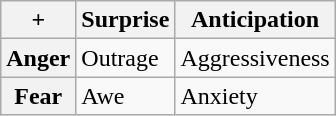<table class="wikitable">
<tr>
<th>+</th>
<th>Surprise</th>
<th>Anticipation</th>
</tr>
<tr>
<th>Anger</th>
<td>Outrage</td>
<td>Aggressiveness</td>
</tr>
<tr>
<th>Fear</th>
<td>Awe</td>
<td>Anxiety</td>
</tr>
</table>
